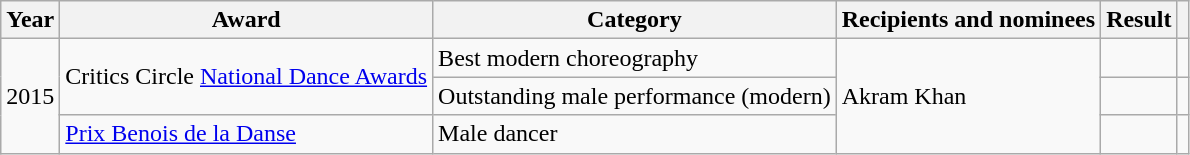<table class="wikitable">
<tr>
<th>Year</th>
<th>Award</th>
<th>Category</th>
<th>Recipients and nominees</th>
<th>Result</th>
<th></th>
</tr>
<tr>
<td rowspan="3">2015</td>
<td rowspan="2">Critics Circle <a href='#'>National Dance Awards</a></td>
<td>Best modern choreography</td>
<td rowspan="3">Akram Khan</td>
<td></td>
<td></td>
</tr>
<tr>
<td>Outstanding male performance (modern)</td>
<td></td>
<td></td>
</tr>
<tr>
<td><a href='#'>Prix Benois de la Danse</a></td>
<td>Male dancer</td>
<td></td>
<td></td>
</tr>
</table>
